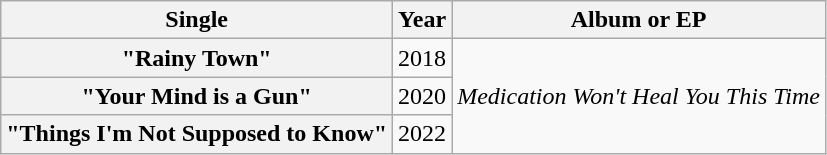<table class="wikitable plainrowheaders" style="text-align:center;">
<tr>
<th scope="col">Single</th>
<th scope="col">Year</th>
<th scope="col">Album or EP</th>
</tr>
<tr>
<th scope="row">"Rainy Town"</th>
<td>2018</td>
<td rowspan="3"><em>Medication Won't Heal You This Time</em></td>
</tr>
<tr>
<th scope="row">"Your Mind is a Gun"</th>
<td>2020</td>
</tr>
<tr>
<th scope="row">"Things I'm Not Supposed to Know"</th>
<td>2022</td>
</tr>
</table>
